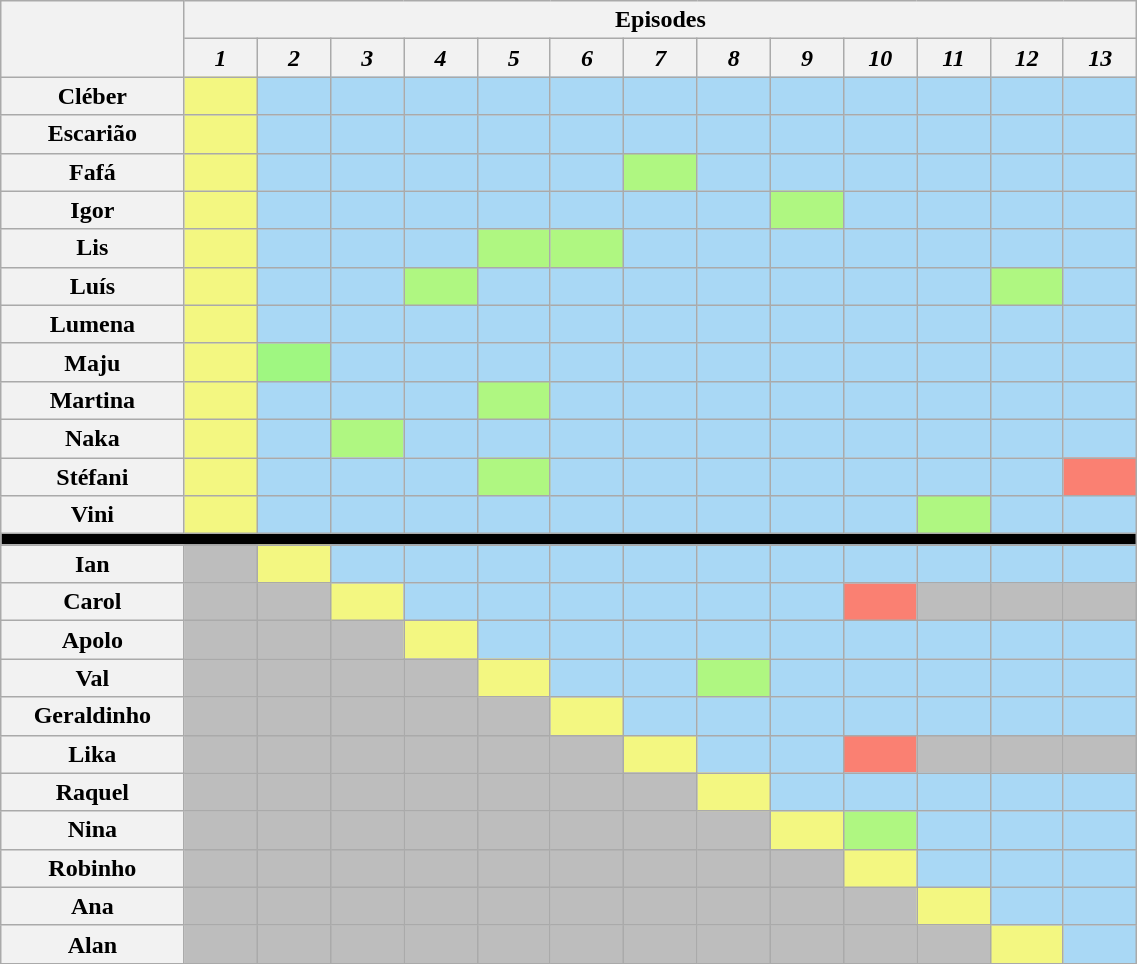<table class="wikitable" style="text-align:center; width:60%;">
<tr>
<th rowspan="2" style="width:15%;"></th>
<th colspan="14" style="text-align:center;">Episodes</th>
</tr>
<tr>
<th style="text-align:center; width:6%;"><em>1</em></th>
<th style="text-align:center; width:6%;"><em>2</em></th>
<th style="text-align:center; width:6%;"><em>3</em></th>
<th style="text-align:center; width:6%;"><em>4</em></th>
<th style="text-align:center; width:6%;"><em>5</em></th>
<th style="text-align:center; width:6%;"><em>6</em></th>
<th style="text-align:center; width:6%;"><em>7</em></th>
<th style="text-align:center; width:6%;"><em>8</em></th>
<th style="text-align:center; width:6%;"><em>9</em></th>
<th style="text-align:center; width:6%;"><em>10</em></th>
<th style="text-align:center; width:6%;"><em>11</em></th>
<th style="text-align:center; width:6%;"><em>12</em></th>
<th style="text-align:center; width:6%;"><em>13</em></th>
</tr>
<tr>
<th><strong>Cléber</strong></th>
<td style="background:#F3F781;"></td>
<td style="background:#A9D8F5;"></td>
<td style="background:#A9D8F5;"></td>
<td style="background:#A9D8F5;"></td>
<td style="background:#A9D8F5;"></td>
<td style="background:#A9D8F5;"></td>
<td style="background:#A9D8F5;"></td>
<td style="background:#A9D8F5;"></td>
<td style="background:#A9D8F5;"></td>
<td style="background:#A9D8F5;"></td>
<td style="background:#A9D8F5;"></td>
<td style="background:#A9D8F5;"></td>
<td style="background:#A9D8F5;"></td>
</tr>
<tr>
<th><strong>Escarião</strong></th>
<td style="background:#F3F781;"></td>
<td style="background:#A9D8F5;"></td>
<td style="background:#A9D8F5;"></td>
<td style="background:#A9D8F5;"></td>
<td style="background:#A9D8F5;"></td>
<td style="background:#A9D8F5;"></td>
<td style="background:#A9D8F5;"></td>
<td style="background:#A9D8F5;"></td>
<td style="background:#A9D8F5;"></td>
<td style="background:#A9D8F5;"></td>
<td style="background:#A9D8F5;"></td>
<td style="background:#A9D8F5;"></td>
<td style="background:#A9D8F5;"></td>
</tr>
<tr>
<th>Fafá</th>
<td style="background:#F3F781;"></td>
<td style="background:#A9D8F5;"></td>
<td style="background:#A9D8F5;"></td>
<td style="background:#A9D8F5;"></td>
<td style="background:#A9D8F5;"></td>
<td style="background:#A9D8F5;"></td>
<td style="background:#AFF781;"></td>
<td style="background:#A9D8F5;"></td>
<td style="background:#A9D8F5;"></td>
<td style="background:#A9D8F5;"></td>
<td style="background:#A9D8F5;"></td>
<td style="background:#A9D8F5;"></td>
<td style="background:#A9D8F5;"></td>
</tr>
<tr>
<th><strong>Igor</strong></th>
<td style="background:#F3F781;"></td>
<td style="background:#A9D8F5;"></td>
<td style="background:#A9D8F5;"></td>
<td style="background:#A9D8F5;"></td>
<td style="background:#A9D8F5;"></td>
<td style="background:#A9D8F5;"></td>
<td style="background:#A9D8F5;"></td>
<td style="background:#A9D8F5;"></td>
<td style="background:#AFF781;"></td>
<td style="background:#A9D8F5;"></td>
<td style="background:#A9D8F5;"></td>
<td style="background:#A9D8F5;"></td>
<td style="background:#A9D8F5;"></td>
</tr>
<tr>
<th><strong>Lis</strong></th>
<td style="background:#F3F781;"></td>
<td style="background:#A9D8F5;"></td>
<td style="background:#A9D8F5;"></td>
<td style="background:#A9D8F5;"></td>
<td style="background:#AFF781;"></td>
<td style="background:#AFF781;"></td>
<td style="background:#A9D8F5;"></td>
<td style="background:#A9D8F5;"></td>
<td style="background:#A9D8F5;"></td>
<td style="background:#A9D8F5;"></td>
<td style="background:#A9D8F5;"></td>
<td style="background:#A9D8F5;"></td>
<td style="background:#A9D8F5;"></td>
</tr>
<tr>
<th><strong>Luís</strong></th>
<td style="background:#F3F781;"></td>
<td style="background:#A9D8F5;"></td>
<td style="background:#A9D8F5;"></td>
<td style="background:#AFF781;"></td>
<td style="background:#A9D8F5;"></td>
<td style="background:#A9D8F5;"></td>
<td style="background:#A9D8F5;"></td>
<td style="background:#A9D8F5;"></td>
<td style="background:#A9D8F5;"></td>
<td style="background:#A9D8F5;"></td>
<td style="background:#A9D8F5;"></td>
<td style="background:#AFF781;"></td>
<td style="background:#A9D8F5;"></td>
</tr>
<tr>
<th><strong>Lumena</strong></th>
<td style="background:#F3F781;"></td>
<td style="background:#A9D8F5;"></td>
<td style="background:#A9D8F5;"></td>
<td style="background:#A9D8F5;"></td>
<td style="background:#A9D8F5;"></td>
<td style="background:#A9D8F5;"></td>
<td style="background:#A9D8F5;"></td>
<td style="background:#A9D8F5;"></td>
<td style="background:#A9D8F5;"></td>
<td style="background:#A9D8F5;"></td>
<td style="background:#A9D8F5;"></td>
<td style="background:#A9D8F5;"></td>
<td style="background:#A9D8F5;"></td>
</tr>
<tr>
<th><strong>Maju</strong></th>
<td style="background:#F3F781;"></td>
<td style="background:#9FF781;"></td>
<td style="background:#A9D8F5;"></td>
<td style="background:#A9D8F5;"></td>
<td style="background:#A9D8F5;"></td>
<td style="background:#A9D8F5;"></td>
<td style="background:#A9D8F5;"></td>
<td style="background:#A9D8F5;"></td>
<td style="background:#A9D8F5;"></td>
<td style="background:#A9D8F5;"></td>
<td style="background:#A9D8F5;"></td>
<td style="background:#A9D8F5;"></td>
<td style="background:#A9D8F5;"></td>
</tr>
<tr>
<th><strong>Martina</strong></th>
<td style="background:#F3F781;"></td>
<td style="background:#A9D8F5;"></td>
<td style="background:#A9D8F5;"></td>
<td style="background:#A9D8F5;"></td>
<td style="background:#AFF781;"></td>
<td style="background:#A9D8F5;"></td>
<td style="background:#A9D8F5;"></td>
<td style="background:#A9D8F5;"></td>
<td style="background:#A9D8F5;"></td>
<td style="background:#A9D8F5;"></td>
<td style="background:#A9D8F5;"></td>
<td style="background:#A9D8F5;"></td>
<td style="background:#A9D8F5;"></td>
</tr>
<tr>
<th>Naka</th>
<td style="background:#F3F781;"></td>
<td style="background:#A9D8F5;"></td>
<td style="background:#AFF781;"></td>
<td style="background:#A9D8F5;"></td>
<td style="background:#A9D8F5;"></td>
<td style="background:#A9D8F5;"></td>
<td style="background:#A9D8F5;"></td>
<td style="background:#A9D8F5;"></td>
<td style="background:#A9D8F5;"></td>
<td style="background:#A9D8F5;"></td>
<td style="background:#A9D8F5;"></td>
<td style="background:#A9D8F5;"></td>
<td style="background:#A9D8F5;"></td>
</tr>
<tr>
<th><strong>Stéfani</strong></th>
<td style="background:#F3F781;"></td>
<td style="background:#A9D8F5;"></td>
<td style="background:#A9D8F5;"></td>
<td style="background:#A9D8F5;"></td>
<td style="background:#AFF781;"></td>
<td style="background:#A9D8F5;"></td>
<td style="background:#A9D8F5;"></td>
<td style="background:#A9D8F5;"></td>
<td style="background:#A9D8F5;"></td>
<td style="background:#A9D8F5;"></td>
<td style="background:#A9D8F5;"></td>
<td style="background:#A9D8F5;"></td>
<td style="background:#FA8072;"></td>
</tr>
<tr>
<th><strong>Vini</strong></th>
<td style="background:#F3F781;"></td>
<td style="background:#A9D8F5;"></td>
<td style="background:#A9D8F5;"></td>
<td style="background:#A9D8F5;"></td>
<td style="background:#A9D8F5;"></td>
<td style="background:#A9D8F5;"></td>
<td style="background:#A9D8F5;"></td>
<td style="background:#A9D8F5;"></td>
<td style="background:#A9D8F5;"></td>
<td style="background:#A9D8F5;"></td>
<td style="background:#AFF781;"></td>
<td style="background:#A9D8F5;"></td>
<td style="background:#A9D8F5;"></td>
</tr>
<tr>
<th colspan="14" style="background:#000;"></th>
</tr>
<tr>
<th><strong>Ian</strong></th>
<td style="background:#BDBDBD;"></td>
<td style="background:#F3F781;"></td>
<td style="background:#A9D8F5;"></td>
<td style="background:#A9D8F5;"></td>
<td style="background:#A9D8F5;"></td>
<td style="background:#A9D8F5;"></td>
<td style="background:#A9D8F5;"></td>
<td style="background:#A9D8F5;"></td>
<td style="background:#A9D8F5;"></td>
<td style="background:#A9D8F5;"></td>
<td style="background:#A9D8F5;"></td>
<td style="background:#A9D8F5;"></td>
<td style="background:#A9D8F5;"></td>
</tr>
<tr>
<th><strong>Carol</strong></th>
<td style="background:#BDBDBD;"></td>
<td style="background:#BDBDBD;"></td>
<td style="background:#F3F781;"></td>
<td style="background:#A9D8F5;"></td>
<td style="background:#A9D8F5;"></td>
<td style="background:#A9D8F5;"></td>
<td style="background:#A9D8F5;"></td>
<td style="background:#A9D8F5;"></td>
<td style="background:#A9D8F5;"></td>
<td style="background:#FA8072;"></td>
<td style="background:#BDBDBD;"></td>
<td style="background:#BDBDBD;"></td>
<td style="background:#BDBDBD;"></td>
</tr>
<tr>
<th><strong>Apolo</strong></th>
<td style="background:#BDBDBD;"></td>
<td style="background:#BDBDBD;"></td>
<td style="background:#BDBDBD;"></td>
<td style="background:#F3F781;"></td>
<td style="background:#A9D8F5;"></td>
<td style="background:#A9D8F5;"></td>
<td style="background:#A9D8F5;"></td>
<td style="background:#A9D8F5;"></td>
<td style="background:#A9D8F5;"></td>
<td style="background:#A9D8F5;"></td>
<td style="background:#A9D8F5;"></td>
<td style="background:#A9D8F5;"></td>
<td style="background:#A9D8F5;"></td>
</tr>
<tr>
<th><strong>Val</strong></th>
<td style="background:#BDBDBD;"></td>
<td style="background:#BDBDBD;"></td>
<td style="background:#BDBDBD;"></td>
<td style="background:#BDBDBD;"></td>
<td style="background:#F3F781;"></td>
<td style="background:#A9D8F5;"></td>
<td style="background:#A9D8F5;"></td>
<td style="background:#AFF781;"></td>
<td style="background:#A9D8F5;"></td>
<td style="background:#A9D8F5;"></td>
<td style="background:#A9D8F5;"></td>
<td style="background:#A9D8F5;"></td>
<td style="background:#A9D8F5;"></td>
</tr>
<tr>
<th><strong>Geraldinho</strong></th>
<td style="background:#BDBDBD;"></td>
<td style="background:#BDBDBD;"></td>
<td style="background:#BDBDBD;"></td>
<td style="background:#BDBDBD;"></td>
<td style="background:#BDBDBD;"></td>
<td style="background:#F3F781;"></td>
<td style="background:#A9D8F5;"></td>
<td style="background:#A9D8F5;"></td>
<td style="background:#A9D8F5;"></td>
<td style="background:#A9D8F5;"></td>
<td style="background:#A9D8F5;"></td>
<td style="background:#A9D8F5;"></td>
<td style="background:#A9D8F5;"></td>
</tr>
<tr>
<th><strong>Lika</strong></th>
<td style="background:#BDBDBD;"></td>
<td style="background:#BDBDBD;"></td>
<td style="background:#BDBDBD;"></td>
<td style="background:#BDBDBD;"></td>
<td style="background:#BDBDBD;"></td>
<td style="background:#BDBDBD;"></td>
<td style="background:#F3F781;"></td>
<td style="background:#A9D8F5;"></td>
<td style="background:#A9D8F5;"></td>
<td style="background:#FA8072;"></td>
<td style="background:#BDBDBD;"></td>
<td style="background:#BDBDBD;"></td>
<td style="background:#BDBDBD;"></td>
</tr>
<tr>
<th><strong>Raquel</strong></th>
<td style="background:#BDBDBD;"></td>
<td style="background:#BDBDBD;"></td>
<td style="background:#BDBDBD;"></td>
<td style="background:#BDBDBD;"></td>
<td style="background:#BDBDBD;"></td>
<td style="background:#BDBDBD;"></td>
<td style="background:#BDBDBD;"></td>
<td style="background:#F3F781;"></td>
<td style="background:#A9D8F5;"></td>
<td style="background:#A9D8F5;"></td>
<td style="background:#A9D8F5;"></td>
<td style="background:#A9D8F5;"></td>
<td style="background:#A9D8F5;"></td>
</tr>
<tr>
<th><strong>Nina</strong></th>
<td style="background:#BDBDBD;"></td>
<td style="background:#BDBDBD;"></td>
<td style="background:#BDBDBD;"></td>
<td style="background:#BDBDBD;"></td>
<td style="background:#BDBDBD;"></td>
<td style="background:#BDBDBD;"></td>
<td style="background:#BDBDBD;"></td>
<td style="background:#BDBDBD;"></td>
<td style="background:#F3F781;"></td>
<td style="background:#AFF781;"></td>
<td style="background:#A9D8F5;"></td>
<td style="background:#A9D8F5;"></td>
<td style="background:#A9D8F5;"></td>
</tr>
<tr>
<th><strong>Robinho</strong></th>
<td style="background:#BDBDBD;"></td>
<td style="background:#BDBDBD;"></td>
<td style="background:#BDBDBD;"></td>
<td style="background:#BDBDBD;"></td>
<td style="background:#BDBDBD;"></td>
<td style="background:#BDBDBD;"></td>
<td style="background:#BDBDBD;"></td>
<td style="background:#BDBDBD;"></td>
<td style="background:#BDBDBD;"></td>
<td style="background:#F3F781;"></td>
<td style="background:#A9D8F5;"></td>
<td style="background:#A9D8F5;"></td>
<td style="background:#A9D8F5;"></td>
</tr>
<tr>
<th><strong>Ana</strong></th>
<td style="background:#BDBDBD;"></td>
<td style="background:#BDBDBD;"></td>
<td style="background:#BDBDBD;"></td>
<td style="background:#BDBDBD;"></td>
<td style="background:#BDBDBD;"></td>
<td style="background:#BDBDBD;"></td>
<td style="background:#BDBDBD;"></td>
<td style="background:#BDBDBD;"></td>
<td style="background:#BDBDBD;"></td>
<td style="background:#BDBDBD;"></td>
<td style="background:#F3F781;"></td>
<td style="background:#A9D8F5;"></td>
<td style="background:#A9D8F5;"></td>
</tr>
<tr>
<th><strong>Alan</strong></th>
<td style="background:#BDBDBD;"></td>
<td style="background:#BDBDBD;"></td>
<td style="background:#BDBDBD;"></td>
<td style="background:#BDBDBD;"></td>
<td style="background:#BDBDBD;"></td>
<td style="background:#BDBDBD;"></td>
<td style="background:#BDBDBD;"></td>
<td style="background:#BDBDBD;"></td>
<td style="background:#BDBDBD;"></td>
<td style="background:#BDBDBD;"></td>
<td style="background:#BDBDBD;"></td>
<td style="background:#F3F781;"></td>
<td style="background:#A9D8F5;"></td>
</tr>
<tr>
</tr>
</table>
